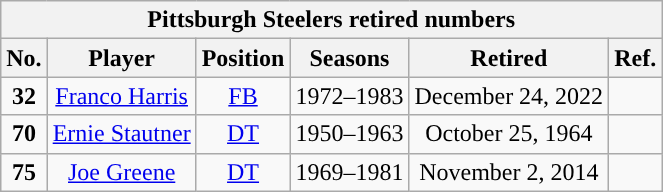<table class="wikitable" style="text-align:center">
<tr>
<th colspan=6>Pittsburgh Steelers retired numbers</th>
</tr>
<tr>
<th>No.</th>
<th>Player</th>
<th>Position</th>
<th>Seasons</th>
<th>Retired</th>
<th>Ref.</th>
</tr>
<tr>
<td><strong>32</strong></td>
<td><a href='#'>Franco Harris</a></td>
<td><a href='#'>FB</a></td>
<td>1972–1983</td>
<td>December 24, 2022</td>
<td></td>
</tr>
<tr>
<td><strong>70</strong></td>
<td><a href='#'>Ernie Stautner</a></td>
<td><a href='#'>DT</a></td>
<td>1950–1963</td>
<td>October 25, 1964</td>
<td></td>
</tr>
<tr>
<td><strong>75</strong></td>
<td><a href='#'>Joe Greene</a></td>
<td><a href='#'>DT</a></td>
<td>1969–1981</td>
<td>November 2, 2014</td>
<td></td>
</tr>
</table>
